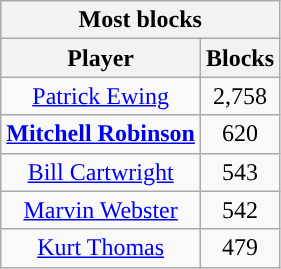<table class="wikitable sortable" style="text-align:center">
<tr>
<th colspan="2" style="text-align:center; ">Most blocks</th>
</tr>
<tr>
<th style="text-align:center; ">Player</th>
<th style="text-align:center; ">Blocks</th>
</tr>
<tr>
<td><a href='#'>Patrick Ewing</a></td>
<td>2,758</td>
</tr>
<tr>
<td><strong><a href='#'>Mitchell Robinson</a></strong></td>
<td>620</td>
</tr>
<tr>
<td><a href='#'>Bill Cartwright</a></td>
<td>543</td>
</tr>
<tr>
<td><a href='#'>Marvin Webster</a></td>
<td>542</td>
</tr>
<tr>
<td><a href='#'>Kurt Thomas</a></td>
<td>479</td>
</tr>
</table>
